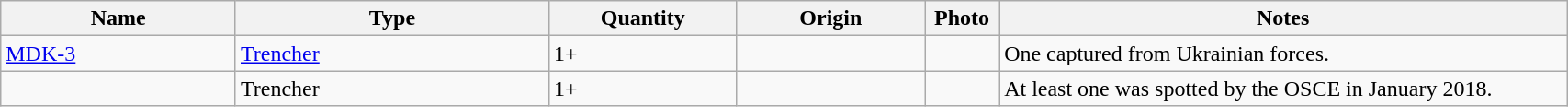<table class="wikitable" style="width:90%;">
<tr>
<th style="width:15%;">Name</th>
<th style="width:20%;">Type</th>
<th style="width:12%;">Quantity</th>
<th style="width:12%;">Origin</th>
<th>Photo</th>
<th>Notes</th>
</tr>
<tr>
<td><a href='#'>MDK-3</a></td>
<td><a href='#'>Trencher</a></td>
<td>1+</td>
<td></td>
<td></td>
<td>One captured from Ukrainian forces.</td>
</tr>
<tr>
<td></td>
<td>Trencher</td>
<td>1+</td>
<td></td>
<td></td>
<td>At least one was spotted by the OSCE in January 2018.</td>
</tr>
</table>
